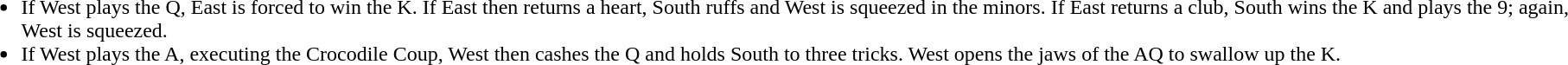<table>
<tr>
<td><br><ul><li>If West plays the Q, East is forced to win the K. If East then returns a heart, South ruffs and West is squeezed in the minors. If East returns a club, South wins the K and plays the 9; again, West is squeezed.</li><li>If West plays the A, executing the Crocodile Coup, West then cashes the Q and holds South to three tricks. West opens the jaws of the AQ to swallow up the K.</li></ul></td>
</tr>
</table>
